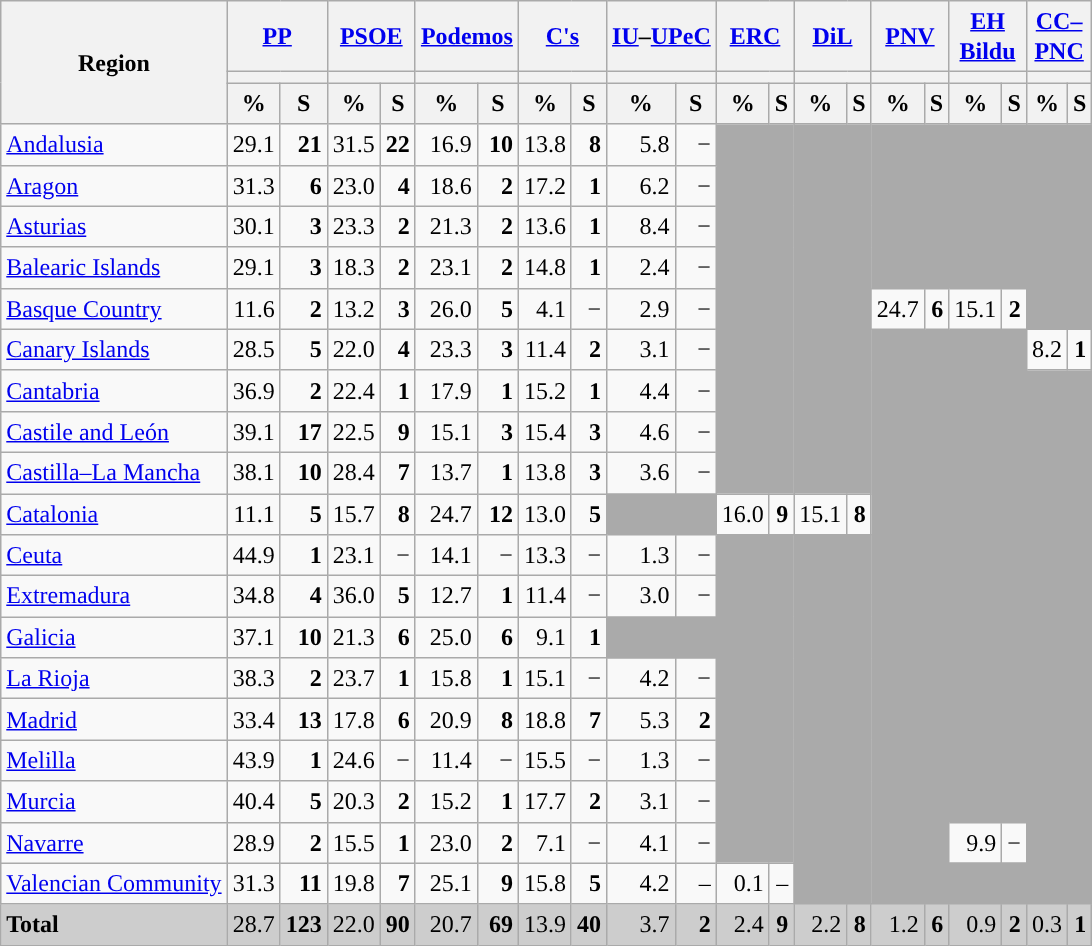<table class="wikitable sortable" style="text-align:right; line-height:20px;">
<tr>
<th rowspan="3">Region</th>
<th colspan="2" width="30px" class="unsortable"><a href='#'>PP</a></th>
<th colspan="2" width="30px" class="unsortable"><a href='#'>PSOE</a></th>
<th colspan="2" width="30px" class="unsortable"><a href='#'>Podemos</a></th>
<th colspan="2" width="30px" class="unsortable"><a href='#'>C's</a></th>
<th colspan="2" width="30px" class="unsortable"><a href='#'>IU</a>–<a href='#'>UPeC</a></th>
<th colspan="2" width="30px" class="unsortable"><a href='#'>ERC</a></th>
<th colspan="2" width="30px" class="unsortable"><a href='#'>DiL</a></th>
<th colspan="2" width="30px" class="unsortable"><a href='#'>PNV</a></th>
<th colspan="2" width="30px" class="unsortable"><a href='#'>EH Bildu</a></th>
<th colspan="2" width="30px" class="unsortable"><a href='#'>CC–PNC</a></th>
</tr>
<tr>
<th colspan="2" style="background:"></th>
<th colspan="2" style="background:"></th>
<th colspan="2" style="background:"></th>
<th colspan="2" style="background:"></th>
<th colspan="2" style="background:"></th>
<th colspan="2" style="background:"></th>
<th colspan="2" style="background:"></th>
<th colspan="2" style="background:"></th>
<th colspan="2" style="background:"></th>
<th colspan="2" style="background:"></th>
</tr>
<tr>
<th data-sort-type="number">%</th>
<th data-sort-type="number">S</th>
<th data-sort-type="number">%</th>
<th data-sort-type="number">S</th>
<th data-sort-type="number">%</th>
<th data-sort-type="number">S</th>
<th data-sort-type="number">%</th>
<th data-sort-type="number">S</th>
<th data-sort-type="number">%</th>
<th data-sort-type="number">S</th>
<th data-sort-type="number">%</th>
<th data-sort-type="number">S</th>
<th data-sort-type="number">%</th>
<th data-sort-type="number">S</th>
<th data-sort-type="number">%</th>
<th data-sort-type="number">S</th>
<th data-sort-type="number">%</th>
<th data-sort-type="number">S</th>
<th data-sort-type="number">%</th>
<th data-sort-type="number">S</th>
</tr>
<tr>
<td align="left"><a href='#'>Andalusia</a></td>
<td>29.1</td>
<td><strong>21</strong></td>
<td style="background:">31.5</td>
<td><strong>22</strong></td>
<td>16.9</td>
<td><strong>10</strong></td>
<td>13.8</td>
<td><strong>8</strong></td>
<td>5.8</td>
<td>−</td>
<td colspan="2" rowspan="9" bgcolor="#AAAAAA"></td>
<td colspan="2" rowspan="9" bgcolor="#AAAAAA"></td>
<td colspan="2" rowspan="4" bgcolor="#AAAAAA"></td>
<td colspan="2" rowspan="4" bgcolor="#AAAAAA"></td>
<td colspan="2" rowspan="5" bgcolor="#AAAAAA"></td>
</tr>
<tr>
<td align="left"><a href='#'>Aragon</a></td>
<td style="background:">31.3</td>
<td><strong>6</strong></td>
<td>23.0</td>
<td><strong>4</strong></td>
<td>18.6</td>
<td><strong>2</strong></td>
<td>17.2</td>
<td><strong>1</strong></td>
<td>6.2</td>
<td>−</td>
</tr>
<tr>
<td align="left"><a href='#'>Asturias</a></td>
<td style="background:">30.1</td>
<td><strong>3</strong></td>
<td>23.3</td>
<td><strong>2</strong></td>
<td>21.3</td>
<td><strong>2</strong></td>
<td>13.6</td>
<td><strong>1</strong></td>
<td>8.4</td>
<td>−</td>
</tr>
<tr>
<td align="left"><a href='#'>Balearic Islands</a></td>
<td style="background:">29.1</td>
<td><strong>3</strong></td>
<td>18.3</td>
<td><strong>2</strong></td>
<td>23.1</td>
<td><strong>2</strong></td>
<td>14.8</td>
<td><strong>1</strong></td>
<td>2.4</td>
<td>−</td>
</tr>
<tr>
<td align="left"><a href='#'>Basque Country</a></td>
<td>11.6</td>
<td><strong>2</strong></td>
<td>13.2</td>
<td><strong>3</strong></td>
<td style="background:">26.0</td>
<td><strong>5</strong></td>
<td>4.1</td>
<td>−</td>
<td>2.9</td>
<td>−</td>
<td>24.7</td>
<td><strong>6</strong></td>
<td>15.1</td>
<td><strong>2</strong></td>
</tr>
<tr>
<td align="left"><a href='#'>Canary Islands</a></td>
<td style="background:">28.5</td>
<td><strong>5</strong></td>
<td>22.0</td>
<td><strong>4</strong></td>
<td>23.3</td>
<td><strong>3</strong></td>
<td>11.4</td>
<td><strong>2</strong></td>
<td>3.1</td>
<td>−</td>
<td colspan="2" rowspan="14" bgcolor="#AAAAAA"></td>
<td colspan="2" rowspan="12" bgcolor="#AAAAAA"></td>
<td>8.2</td>
<td><strong>1</strong></td>
</tr>
<tr>
<td align="left"><a href='#'>Cantabria</a></td>
<td style="background:">36.9</td>
<td><strong>2</strong></td>
<td>22.4</td>
<td><strong>1</strong></td>
<td>17.9</td>
<td><strong>1</strong></td>
<td>15.2</td>
<td><strong>1</strong></td>
<td>4.4</td>
<td>−</td>
<td colspan="2" rowspan="13" bgcolor="#AAAAAA"></td>
</tr>
<tr>
<td align="left"><a href='#'>Castile and León</a></td>
<td style="background:">39.1</td>
<td><strong>17</strong></td>
<td>22.5</td>
<td><strong>9</strong></td>
<td>15.1</td>
<td><strong>3</strong></td>
<td>15.4</td>
<td><strong>3</strong></td>
<td>4.6</td>
<td>−</td>
</tr>
<tr>
<td align="left"><a href='#'>Castilla–La Mancha</a></td>
<td style="background:">38.1</td>
<td><strong>10</strong></td>
<td>28.4</td>
<td><strong>7</strong></td>
<td>13.7</td>
<td><strong>1</strong></td>
<td>13.8</td>
<td><strong>3</strong></td>
<td>3.6</td>
<td>−</td>
</tr>
<tr>
<td align="left"><a href='#'>Catalonia</a></td>
<td>11.1</td>
<td><strong>5</strong></td>
<td>15.7</td>
<td><strong>8</strong></td>
<td style="background:">24.7</td>
<td><strong>12</strong></td>
<td>13.0</td>
<td><strong>5</strong></td>
<td colspan="2" bgcolor="#AAAAAA"></td>
<td>16.0</td>
<td><strong>9</strong></td>
<td>15.1</td>
<td><strong>8</strong></td>
</tr>
<tr>
<td align="left"><a href='#'>Ceuta</a></td>
<td style="background:">44.9</td>
<td><strong>1</strong></td>
<td>23.1</td>
<td>−</td>
<td>14.1</td>
<td>−</td>
<td>13.3</td>
<td>−</td>
<td>1.3</td>
<td>−</td>
<td colspan="2" rowspan="8" bgcolor="#AAAAAA"></td>
<td colspan="2" rowspan="9" bgcolor="#AAAAAA"></td>
</tr>
<tr>
<td align="left"><a href='#'>Extremadura</a></td>
<td>34.8</td>
<td><strong>4</strong></td>
<td style="background:">36.0</td>
<td><strong>5</strong></td>
<td>12.7</td>
<td><strong>1</strong></td>
<td>11.4</td>
<td>−</td>
<td>3.0</td>
<td>−</td>
</tr>
<tr>
<td align="left"><a href='#'>Galicia</a></td>
<td style="background:">37.1</td>
<td><strong>10</strong></td>
<td>21.3</td>
<td><strong>6</strong></td>
<td>25.0</td>
<td><strong>6</strong></td>
<td>9.1</td>
<td><strong>1</strong></td>
<td colspan="2" bgcolor="#AAAAAA"></td>
</tr>
<tr>
<td align="left"><a href='#'>La Rioja</a></td>
<td style="background:">38.3</td>
<td><strong>2</strong></td>
<td>23.7</td>
<td><strong>1</strong></td>
<td>15.8</td>
<td><strong>1</strong></td>
<td>15.1</td>
<td>−</td>
<td>4.2</td>
<td>−</td>
</tr>
<tr>
<td align="left"><a href='#'>Madrid</a></td>
<td style="background:">33.4</td>
<td><strong>13</strong></td>
<td>17.8</td>
<td><strong>6</strong></td>
<td>20.9</td>
<td><strong>8</strong></td>
<td>18.8</td>
<td><strong>7</strong></td>
<td>5.3</td>
<td><strong>2</strong></td>
</tr>
<tr>
<td align="left"><a href='#'>Melilla</a></td>
<td style="background:">43.9</td>
<td><strong>1</strong></td>
<td>24.6</td>
<td>−</td>
<td>11.4</td>
<td>−</td>
<td>15.5</td>
<td>−</td>
<td>1.3</td>
<td>−</td>
</tr>
<tr>
<td align="left"><a href='#'>Murcia</a></td>
<td style="background:">40.4</td>
<td><strong>5</strong></td>
<td>20.3</td>
<td><strong>2</strong></td>
<td>15.2</td>
<td><strong>1</strong></td>
<td>17.7</td>
<td><strong>2</strong></td>
<td>3.1</td>
<td>−</td>
</tr>
<tr>
<td align="left"><a href='#'>Navarre</a></td>
<td style="background:">28.9</td>
<td><strong>2</strong></td>
<td>15.5</td>
<td><strong>1</strong></td>
<td>23.0</td>
<td><strong>2</strong></td>
<td>7.1</td>
<td>−</td>
<td>4.1</td>
<td>−</td>
<td>9.9</td>
<td>−</td>
</tr>
<tr>
<td align="left"><a href='#'>Valencian Community</a></td>
<td style="background:">31.3</td>
<td><strong>11</strong></td>
<td>19.8</td>
<td><strong>7</strong></td>
<td>25.1</td>
<td><strong>9</strong></td>
<td>15.8</td>
<td><strong>5</strong></td>
<td>4.2</td>
<td>–</td>
<td>0.1</td>
<td>–</td>
<td colspan="2" bgcolor="#AAAAAA"></td>
</tr>
<tr style="background:#CDCDCD;">
<td align="left"><strong>Total</strong></td>
<td style="background:">28.7</td>
<td><strong>123</strong></td>
<td>22.0</td>
<td><strong>90</strong></td>
<td>20.7</td>
<td><strong>69</strong></td>
<td>13.9</td>
<td><strong>40</strong></td>
<td>3.7</td>
<td><strong>2</strong></td>
<td>2.4</td>
<td><strong>9</strong></td>
<td>2.2</td>
<td><strong>8</strong></td>
<td>1.2</td>
<td><strong>6</strong></td>
<td>0.9</td>
<td><strong>2</strong></td>
<td>0.3</td>
<td><strong>1</strong></td>
</tr>
</table>
